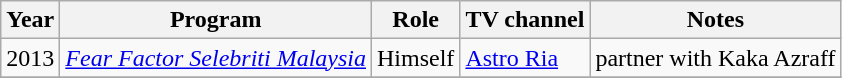<table class="wikitable">
<tr>
<th>Year</th>
<th>Program</th>
<th>Role</th>
<th>TV channel</th>
<th>Notes</th>
</tr>
<tr>
<td>2013</td>
<td><em><a href='#'>Fear Factor Selebriti Malaysia</a></em></td>
<td>Himself</td>
<td><a href='#'>Astro Ria</a></td>
<td>partner with Kaka Azraff</td>
</tr>
<tr>
</tr>
</table>
